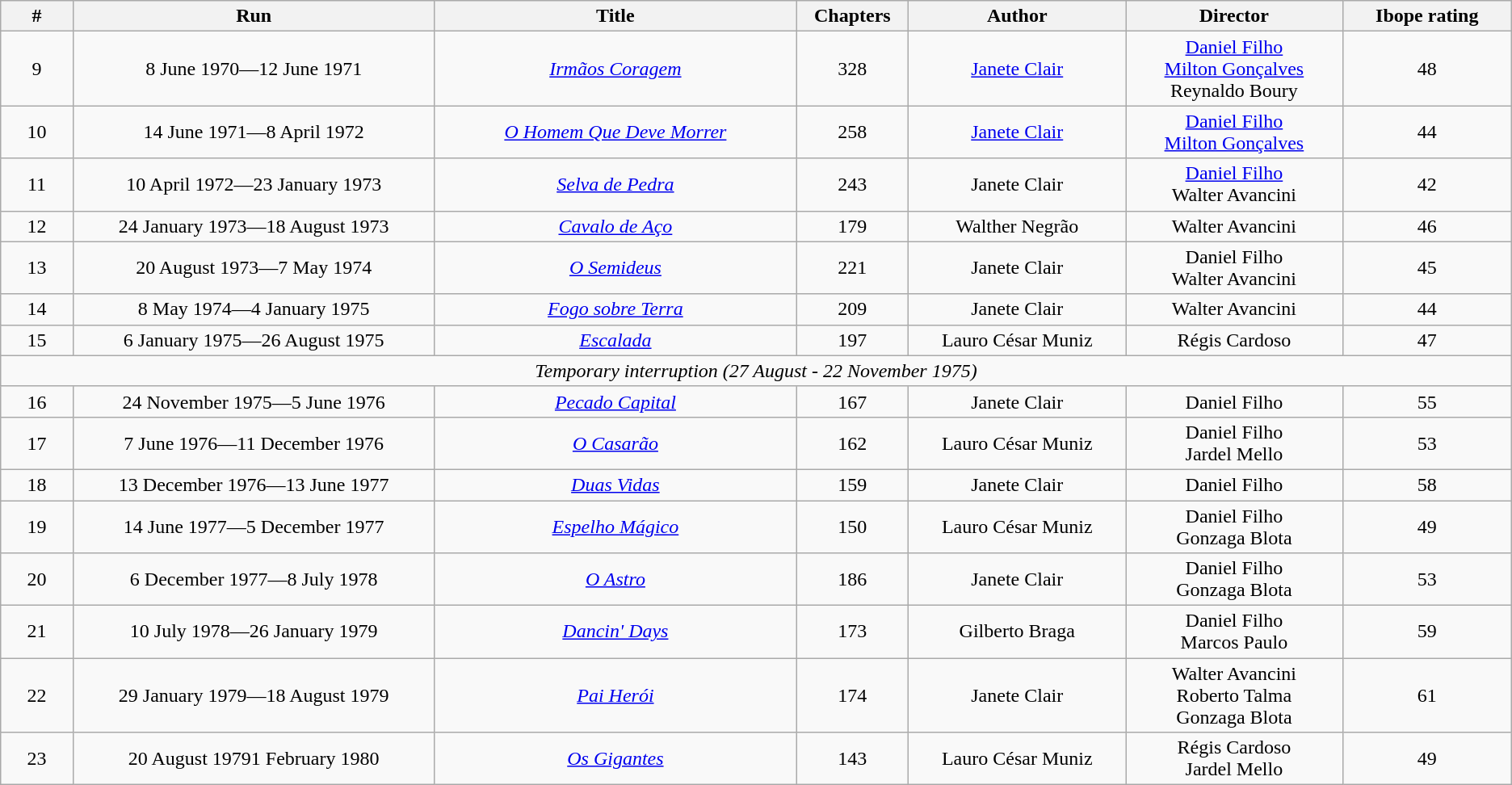<table class="wikitable" style="text-align:center">
<tr>
<th style="width:3%;">#</th>
<th style="width:15%;">Run</th>
<th style="width:15%;">Title</th>
<th style="width:3%;">Chapters</th>
<th style="width:9%;">Author</th>
<th style="width:9%;">Director</th>
<th style="width:7%;">Ibope rating</th>
</tr>
<tr>
<td>9</td>
<td>8 June 1970—12 June 1971</td>
<td><em><a href='#'>Irmãos Coragem</a></em></td>
<td>328</td>
<td><a href='#'>Janete Clair</a></td>
<td><a href='#'>Daniel Filho</a> <br> <a href='#'>Milton Gonçalves</a> <br> Reynaldo Boury</td>
<td>48</td>
</tr>
<tr>
<td>10</td>
<td>14 June 1971—8 April 1972</td>
<td><em><a href='#'>O Homem Que Deve Morrer</a></em></td>
<td>258</td>
<td><a href='#'>Janete Clair</a></td>
<td><a href='#'>Daniel Filho</a> <br> <a href='#'>Milton Gonçalves</a></td>
<td>44</td>
</tr>
<tr>
<td>11</td>
<td>10 April 1972—23 January 1973</td>
<td><em><a href='#'>Selva de Pedra</a></em></td>
<td>243</td>
<td>Janete Clair</td>
<td><a href='#'>Daniel Filho</a> <br> Walter Avancini</td>
<td>42</td>
</tr>
<tr>
<td>12</td>
<td>24 January 1973—18 August 1973</td>
<td><em><a href='#'>Cavalo de Aço</a></em></td>
<td>179</td>
<td>Walther Negrão</td>
<td>Walter Avancini</td>
<td>46</td>
</tr>
<tr>
<td>13</td>
<td>20 August 1973—7 May 1974</td>
<td><em><a href='#'>O Semideus</a></em></td>
<td>221</td>
<td>Janete Clair</td>
<td>Daniel Filho <br>Walter Avancini</td>
<td>45</td>
</tr>
<tr>
<td>14</td>
<td>8 May 1974—4 January 1975</td>
<td><em><a href='#'>Fogo sobre Terra</a></em></td>
<td>209</td>
<td>Janete Clair</td>
<td>Walter Avancini</td>
<td>44</td>
</tr>
<tr>
<td>15</td>
<td>6 January 1975—26 August 1975</td>
<td><em><a href='#'>Escalada</a></em></td>
<td>197</td>
<td>Lauro César Muniz</td>
<td>Régis Cardoso</td>
<td>47</td>
</tr>
<tr>
<td colspan=8 style="text-align:center;"><em>Temporary interruption (27 August - 22 November 1975)</em></td>
</tr>
<tr>
<td>16</td>
<td>24 November 1975—5 June 1976</td>
<td><em><a href='#'>Pecado Capital</a></em></td>
<td>167</td>
<td>Janete Clair</td>
<td>Daniel Filho</td>
<td>55</td>
</tr>
<tr>
<td>17</td>
<td>7 June 1976—11 December 1976</td>
<td><em><a href='#'>O Casarão</a></em></td>
<td>162</td>
<td>Lauro César Muniz</td>
<td>Daniel Filho <br> Jardel Mello</td>
<td>53</td>
</tr>
<tr>
<td>18</td>
<td>13 December 1976—13 June 1977</td>
<td><em><a href='#'>Duas Vidas</a></em></td>
<td>159</td>
<td>Janete Clair</td>
<td>Daniel Filho</td>
<td>58</td>
</tr>
<tr>
<td>19</td>
<td>14 June 1977—5 December 1977</td>
<td><em><a href='#'>Espelho Mágico</a></em></td>
<td>150</td>
<td>Lauro César Muniz</td>
<td>Daniel Filho <br> Gonzaga Blota</td>
<td>49</td>
</tr>
<tr>
<td>20</td>
<td>6 December 1977—8 July 1978</td>
<td><em><a href='#'>O Astro</a></em> </td>
<td>186</td>
<td>Janete Clair</td>
<td>Daniel Filho <br> Gonzaga Blota</td>
<td>53</td>
</tr>
<tr>
<td>21</td>
<td>10 July 1978—26 January 1979</td>
<td><em><a href='#'>Dancin' Days</a></em></td>
<td>173</td>
<td>Gilberto Braga</td>
<td>Daniel Filho <br> Marcos Paulo</td>
<td>59</td>
</tr>
<tr>
<td>22</td>
<td>29 January 1979—18 August 1979</td>
<td><em><a href='#'>Pai Herói</a></em></td>
<td>174</td>
<td>Janete Clair</td>
<td>Walter Avancini <br> Roberto Talma <br> Gonzaga Blota</td>
<td>61</td>
</tr>
<tr>
<td>23</td>
<td>20 August 19791 February 1980</td>
<td><em><a href='#'>Os Gigantes</a></em></td>
<td>143</td>
<td>Lauro César Muniz</td>
<td>Régis Cardoso <br> Jardel Mello</td>
<td>49</td>
</tr>
</table>
